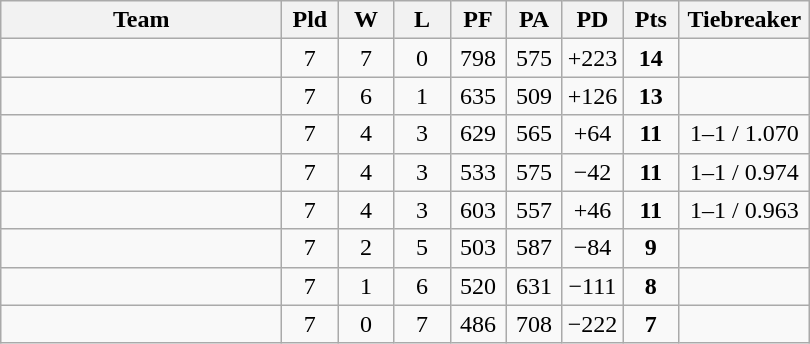<table class=wikitable style="text-align:center">
<tr>
<th width=180>Team</th>
<th width=30>Pld</th>
<th width=30>W</th>
<th width=30>L</th>
<th width=30>PF</th>
<th width=30>PA</th>
<th width=30>PD</th>
<th width=30>Pts</th>
<th width=80>Tiebreaker</th>
</tr>
<tr>
<td align="left"></td>
<td>7</td>
<td>7</td>
<td>0</td>
<td>798</td>
<td>575</td>
<td>+223</td>
<td><strong>14</strong></td>
<td></td>
</tr>
<tr>
<td align="left"></td>
<td>7</td>
<td>6</td>
<td>1</td>
<td>635</td>
<td>509</td>
<td>+126</td>
<td><strong>13</strong></td>
<td></td>
</tr>
<tr>
<td align="left"></td>
<td>7</td>
<td>4</td>
<td>3</td>
<td>629</td>
<td>565</td>
<td>+64</td>
<td><strong>11</strong></td>
<td>1–1 / 1.070</td>
</tr>
<tr>
<td align="left"></td>
<td>7</td>
<td>4</td>
<td>3</td>
<td>533</td>
<td>575</td>
<td>−42</td>
<td><strong>11</strong></td>
<td>1–1 / 0.974</td>
</tr>
<tr>
<td align="left"></td>
<td>7</td>
<td>4</td>
<td>3</td>
<td>603</td>
<td>557</td>
<td>+46</td>
<td><strong>11</strong></td>
<td>1–1 / 0.963</td>
</tr>
<tr>
<td align="left"></td>
<td>7</td>
<td>2</td>
<td>5</td>
<td>503</td>
<td>587</td>
<td>−84</td>
<td><strong>9</strong></td>
<td></td>
</tr>
<tr>
<td align="left"></td>
<td>7</td>
<td>1</td>
<td>6</td>
<td>520</td>
<td>631</td>
<td>−111</td>
<td><strong>8</strong></td>
<td></td>
</tr>
<tr>
<td align="left"></td>
<td>7</td>
<td>0</td>
<td>7</td>
<td>486</td>
<td>708</td>
<td>−222</td>
<td><strong>7</strong></td>
<td></td>
</tr>
</table>
